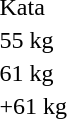<table>
<tr valign="top">
<td rowspan="2">Kata<br></td>
<td rowspan="2"></td>
<td rowspan="2"></td>
<td></td>
</tr>
<tr>
<td></td>
</tr>
<tr valign="top">
<td rowspan="2">55 kg<br></td>
<td rowspan="2"></td>
<td rowspan="2"></td>
<td></td>
</tr>
<tr>
<td></td>
</tr>
<tr valign="top">
<td rowspan="2">61 kg<br></td>
<td rowspan="2"></td>
<td rowspan="2"></td>
<td></td>
</tr>
<tr>
<td></td>
</tr>
<tr valign="top">
<td rowspan="2">+61 kg<br></td>
<td rowspan="2"></td>
<td rowspan="2"></td>
<td></td>
</tr>
<tr>
<td></td>
</tr>
</table>
